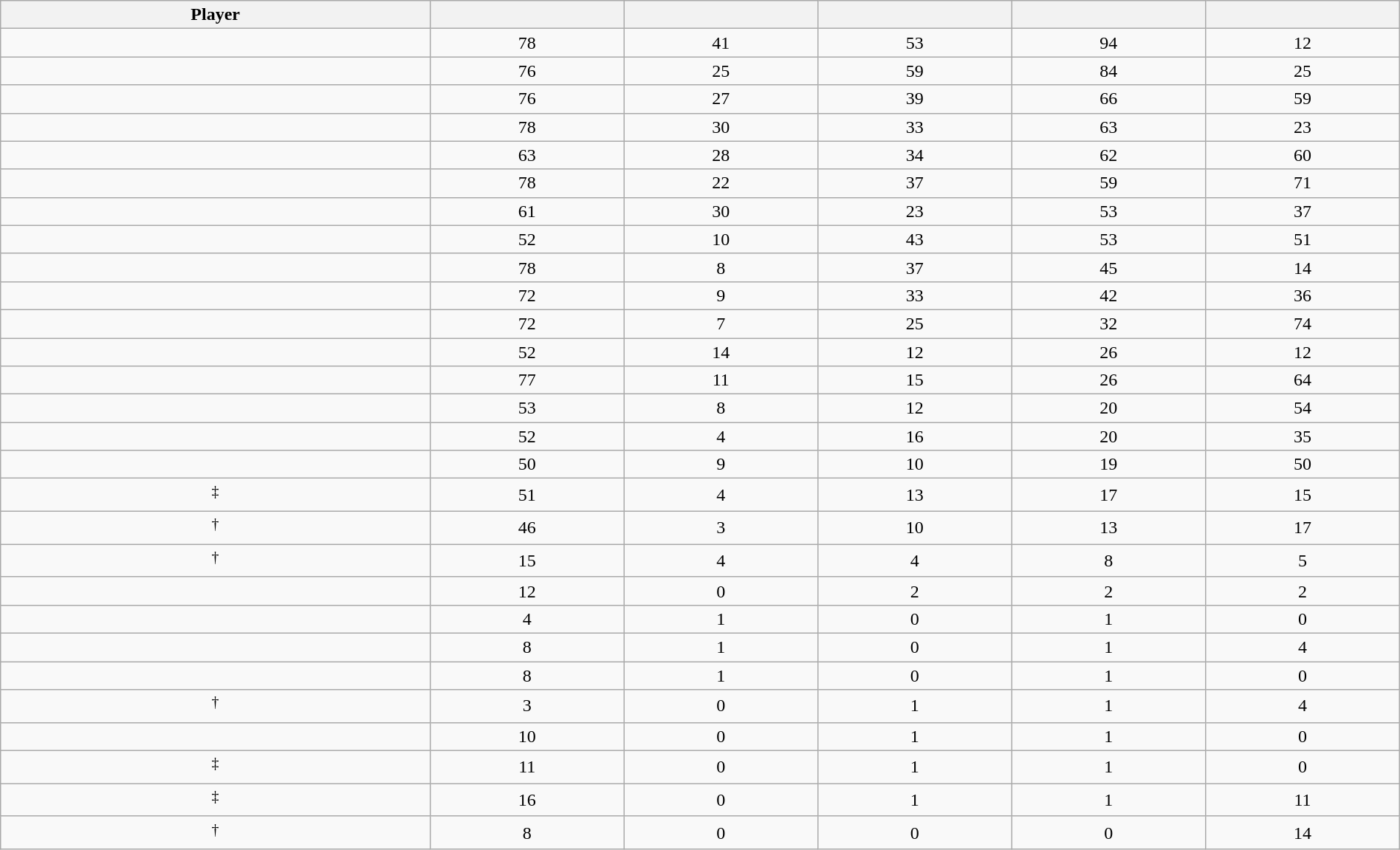<table class="wikitable sortable" style="width:100%;">
<tr align=center>
<th>Player</th>
<th></th>
<th></th>
<th></th>
<th></th>
<th></th>
</tr>
<tr align=center>
<td></td>
<td>78</td>
<td>41</td>
<td>53</td>
<td>94</td>
<td>12</td>
</tr>
<tr align=center>
<td></td>
<td>76</td>
<td>25</td>
<td>59</td>
<td>84</td>
<td>25</td>
</tr>
<tr align=center>
<td></td>
<td>76</td>
<td>27</td>
<td>39</td>
<td>66</td>
<td>59</td>
</tr>
<tr align=center>
<td></td>
<td>78</td>
<td>30</td>
<td>33</td>
<td>63</td>
<td>23</td>
</tr>
<tr align=center>
<td></td>
<td>63</td>
<td>28</td>
<td>34</td>
<td>62</td>
<td>60</td>
</tr>
<tr align=center>
<td></td>
<td>78</td>
<td>22</td>
<td>37</td>
<td>59</td>
<td>71</td>
</tr>
<tr align=center>
<td></td>
<td>61</td>
<td>30</td>
<td>23</td>
<td>53</td>
<td>37</td>
</tr>
<tr align=center>
<td></td>
<td>52</td>
<td>10</td>
<td>43</td>
<td>53</td>
<td>51</td>
</tr>
<tr align=center>
<td></td>
<td>78</td>
<td>8</td>
<td>37</td>
<td>45</td>
<td>14</td>
</tr>
<tr align=center>
<td></td>
<td>72</td>
<td>9</td>
<td>33</td>
<td>42</td>
<td>36</td>
</tr>
<tr align=center>
<td></td>
<td>72</td>
<td>7</td>
<td>25</td>
<td>32</td>
<td>74</td>
</tr>
<tr align=center>
<td></td>
<td>52</td>
<td>14</td>
<td>12</td>
<td>26</td>
<td>12</td>
</tr>
<tr align=center>
<td></td>
<td>77</td>
<td>11</td>
<td>15</td>
<td>26</td>
<td>64</td>
</tr>
<tr align=center>
<td></td>
<td>53</td>
<td>8</td>
<td>12</td>
<td>20</td>
<td>54</td>
</tr>
<tr align=center>
<td></td>
<td>52</td>
<td>4</td>
<td>16</td>
<td>20</td>
<td>35</td>
</tr>
<tr align=center>
<td></td>
<td>50</td>
<td>9</td>
<td>10</td>
<td>19</td>
<td>50</td>
</tr>
<tr align=center>
<td><sup>‡</sup></td>
<td>51</td>
<td>4</td>
<td>13</td>
<td>17</td>
<td>15</td>
</tr>
<tr align=center>
<td><sup>†</sup></td>
<td>46</td>
<td>3</td>
<td>10</td>
<td>13</td>
<td>17</td>
</tr>
<tr align=center>
<td><sup>†</sup></td>
<td>15</td>
<td>4</td>
<td>4</td>
<td>8</td>
<td>5</td>
</tr>
<tr align=center>
<td></td>
<td>12</td>
<td>0</td>
<td>2</td>
<td>2</td>
<td>2</td>
</tr>
<tr align=center>
<td></td>
<td>4</td>
<td>1</td>
<td>0</td>
<td>1</td>
<td>0</td>
</tr>
<tr align=center>
<td></td>
<td>8</td>
<td>1</td>
<td>0</td>
<td>1</td>
<td>4</td>
</tr>
<tr align=center>
<td></td>
<td>8</td>
<td>1</td>
<td>0</td>
<td>1</td>
<td>0</td>
</tr>
<tr align=center>
<td><sup>†</sup></td>
<td>3</td>
<td>0</td>
<td>1</td>
<td>1</td>
<td>4</td>
</tr>
<tr align=center>
<td></td>
<td>10</td>
<td>0</td>
<td>1</td>
<td>1</td>
<td>0</td>
</tr>
<tr align=center>
<td><sup>‡</sup></td>
<td>11</td>
<td>0</td>
<td>1</td>
<td>1</td>
<td>0</td>
</tr>
<tr align=center>
<td><sup>‡</sup></td>
<td>16</td>
<td>0</td>
<td>1</td>
<td>1</td>
<td>11</td>
</tr>
<tr align=center>
<td><sup>†</sup></td>
<td>8</td>
<td>0</td>
<td>0</td>
<td>0</td>
<td>14</td>
</tr>
</table>
